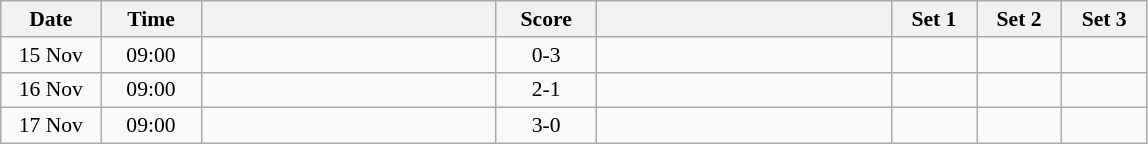<table class="wikitable" style="text-align: center; font-size:90% ">
<tr>
<th width="60">Date</th>
<th width="60">Time</th>
<th align="right" width="190"></th>
<th width="60">Score</th>
<th align="left" width="190"></th>
<th width="50">Set 1</th>
<th width="50">Set 2</th>
<th width="50">Set 3</th>
</tr>
<tr>
<td>15 Nov</td>
<td>09:00</td>
<td align=right></td>
<td align=center>0-3</td>
<td align=left></td>
<td></td>
<td></td>
<td></td>
</tr>
<tr>
<td>16 Nov</td>
<td>09:00</td>
<td align=right></td>
<td align=center>2-1</td>
<td align=left></td>
<td></td>
<td></td>
<td></td>
</tr>
<tr>
<td>17 Nov</td>
<td>09:00</td>
<td align=right></td>
<td align=center>3-0</td>
<td align=left></td>
<td></td>
<td></td>
<td></td>
</tr>
</table>
